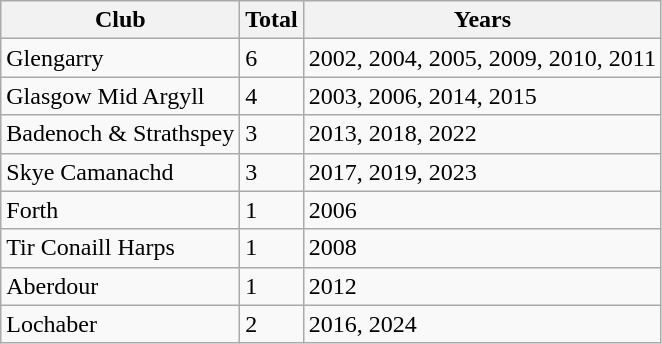<table class="wikitable sortable">
<tr>
<th>Club</th>
<th>Total</th>
<th>Years</th>
</tr>
<tr>
<td>Glengarry</td>
<td>6</td>
<td>2002, 2004, 2005, 2009, 2010, 2011</td>
</tr>
<tr>
<td>Glasgow Mid Argyll</td>
<td>4</td>
<td>2003, 2006, 2014, 2015</td>
</tr>
<tr>
<td>Badenoch & Strathspey</td>
<td>3</td>
<td>2013, 2018, 2022</td>
</tr>
<tr>
<td>Skye Camanachd</td>
<td>3</td>
<td>2017, 2019, 2023</td>
</tr>
<tr>
<td>Forth</td>
<td>1</td>
<td>2006</td>
</tr>
<tr>
<td>Tir Conaill Harps</td>
<td>1</td>
<td>2008</td>
</tr>
<tr>
<td>Aberdour</td>
<td>1</td>
<td>2012</td>
</tr>
<tr>
<td>Lochaber</td>
<td>2</td>
<td>2016, 2024</td>
</tr>
</table>
